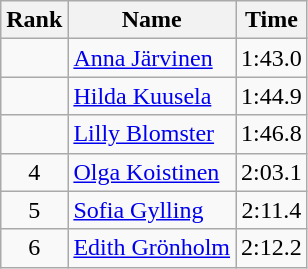<table class="wikitable" style="text-align:center">
<tr>
<th>Rank</th>
<th>Name</th>
<th>Time</th>
</tr>
<tr>
<td></td>
<td align=left><a href='#'>Anna Järvinen</a></td>
<td>1:43.0</td>
</tr>
<tr>
<td></td>
<td align=left><a href='#'>Hilda Kuusela</a></td>
<td>1:44.9</td>
</tr>
<tr>
<td></td>
<td align=left><a href='#'>Lilly Blomster</a></td>
<td>1:46.8</td>
</tr>
<tr>
<td>4</td>
<td align=left><a href='#'>Olga Koistinen</a></td>
<td>2:03.1</td>
</tr>
<tr>
<td>5</td>
<td align=left><a href='#'>Sofia Gylling</a></td>
<td>2:11.4</td>
</tr>
<tr>
<td>6</td>
<td align=left><a href='#'>Edith Grönholm</a></td>
<td>2:12.2</td>
</tr>
</table>
